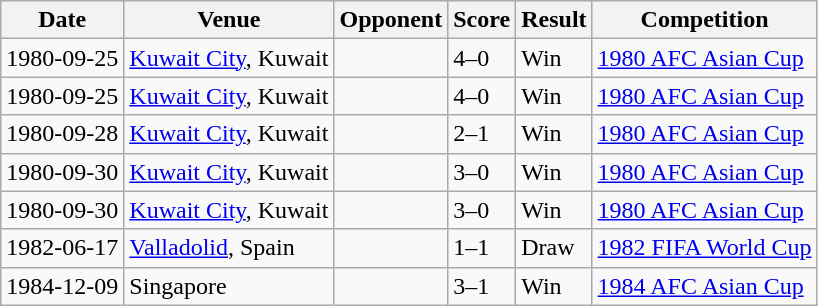<table class="wikitable">
<tr>
<th>Date</th>
<th>Venue</th>
<th>Opponent</th>
<th>Score</th>
<th>Result</th>
<th>Competition</th>
</tr>
<tr>
<td>1980-09-25</td>
<td><a href='#'>Kuwait City</a>, Kuwait</td>
<td></td>
<td>4–0</td>
<td>Win</td>
<td><a href='#'>1980 AFC Asian Cup</a></td>
</tr>
<tr>
<td>1980-09-25</td>
<td><a href='#'>Kuwait City</a>, Kuwait</td>
<td></td>
<td>4–0</td>
<td>Win</td>
<td><a href='#'>1980 AFC Asian Cup</a></td>
</tr>
<tr>
<td>1980-09-28</td>
<td><a href='#'>Kuwait City</a>, Kuwait</td>
<td></td>
<td>2–1</td>
<td>Win</td>
<td><a href='#'>1980 AFC Asian Cup</a></td>
</tr>
<tr>
<td>1980-09-30</td>
<td><a href='#'>Kuwait City</a>, Kuwait</td>
<td></td>
<td>3–0</td>
<td>Win</td>
<td><a href='#'>1980 AFC Asian Cup</a></td>
</tr>
<tr>
<td>1980-09-30</td>
<td><a href='#'>Kuwait City</a>, Kuwait</td>
<td></td>
<td>3–0</td>
<td>Win</td>
<td><a href='#'>1980 AFC Asian Cup</a></td>
</tr>
<tr>
<td>1982-06-17</td>
<td><a href='#'>Valladolid</a>, Spain</td>
<td></td>
<td>1–1</td>
<td>Draw</td>
<td><a href='#'>1982 FIFA World Cup</a></td>
</tr>
<tr>
<td>1984-12-09</td>
<td>Singapore</td>
<td></td>
<td>3–1</td>
<td>Win</td>
<td><a href='#'>1984 AFC Asian Cup</a></td>
</tr>
</table>
